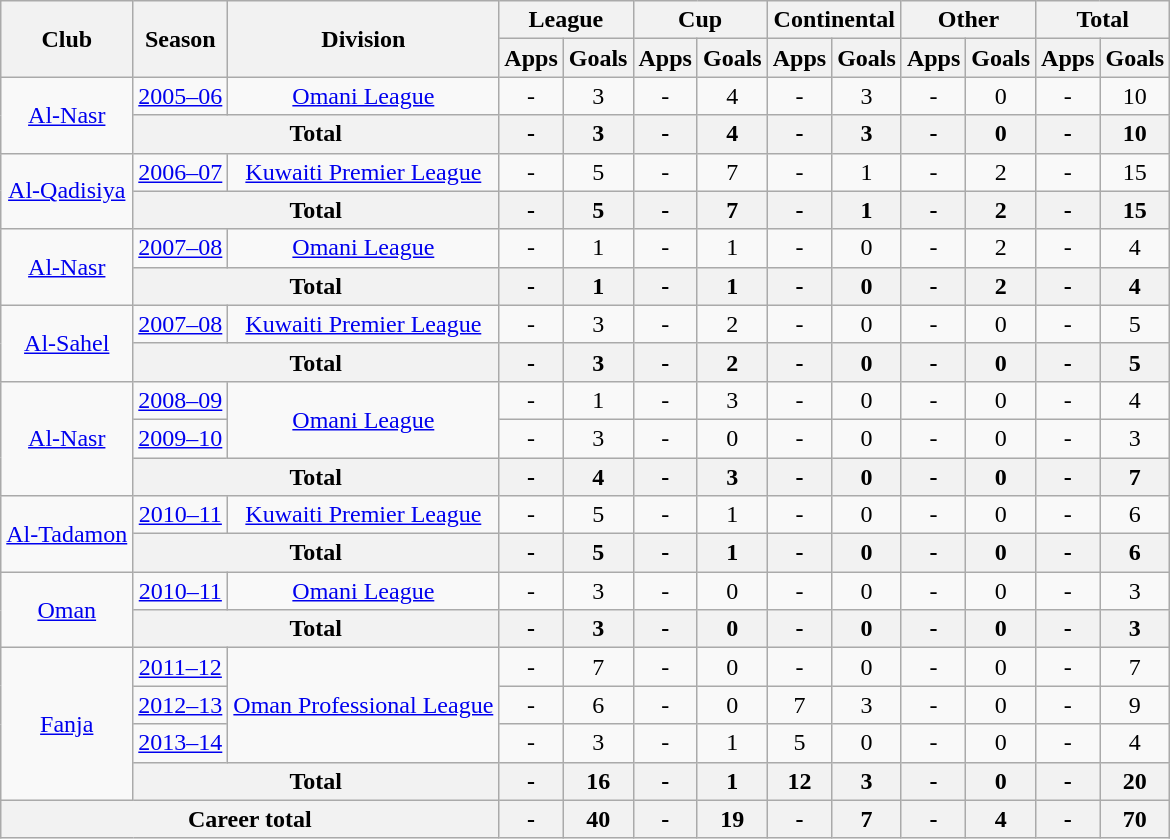<table class="wikitable" style="text-align: center;">
<tr>
<th rowspan="2">Club</th>
<th rowspan="2">Season</th>
<th rowspan="2">Division</th>
<th colspan="2">League</th>
<th colspan="2">Cup</th>
<th colspan="2">Continental</th>
<th colspan="2">Other</th>
<th colspan="2">Total</th>
</tr>
<tr>
<th>Apps</th>
<th>Goals</th>
<th>Apps</th>
<th>Goals</th>
<th>Apps</th>
<th>Goals</th>
<th>Apps</th>
<th>Goals</th>
<th>Apps</th>
<th>Goals</th>
</tr>
<tr>
<td rowspan="2"><a href='#'>Al-Nasr</a></td>
<td><a href='#'>2005–06</a></td>
<td rowspan="1"><a href='#'>Omani League</a></td>
<td>-</td>
<td>3</td>
<td>-</td>
<td>4</td>
<td>-</td>
<td>3</td>
<td>-</td>
<td>0</td>
<td>-</td>
<td>10</td>
</tr>
<tr>
<th colspan="2">Total</th>
<th>-</th>
<th>3</th>
<th>-</th>
<th>4</th>
<th>-</th>
<th>3</th>
<th>-</th>
<th>0</th>
<th>-</th>
<th>10</th>
</tr>
<tr>
<td rowspan="2"><a href='#'>Al-Qadisiya</a></td>
<td><a href='#'>2006–07</a></td>
<td rowspan="1"><a href='#'>Kuwaiti Premier League</a></td>
<td>-</td>
<td>5</td>
<td>-</td>
<td>7</td>
<td>-</td>
<td>1</td>
<td>-</td>
<td>2</td>
<td>-</td>
<td>15</td>
</tr>
<tr>
<th colspan="2">Total</th>
<th>-</th>
<th>5</th>
<th>-</th>
<th>7</th>
<th>-</th>
<th>1</th>
<th>-</th>
<th>2</th>
<th>-</th>
<th>15</th>
</tr>
<tr>
<td rowspan="2"><a href='#'>Al-Nasr</a></td>
<td><a href='#'>2007–08</a></td>
<td rowspan="1"><a href='#'>Omani League</a></td>
<td>-</td>
<td>1</td>
<td>-</td>
<td>1</td>
<td>-</td>
<td>0</td>
<td>-</td>
<td>2</td>
<td>-</td>
<td>4</td>
</tr>
<tr>
<th colspan="2">Total</th>
<th>-</th>
<th>1</th>
<th>-</th>
<th>1</th>
<th>-</th>
<th>0</th>
<th>-</th>
<th>2</th>
<th>-</th>
<th>4</th>
</tr>
<tr>
<td rowspan="2"><a href='#'>Al-Sahel</a></td>
<td><a href='#'>2007–08</a></td>
<td rowspan="1"><a href='#'>Kuwaiti Premier League</a></td>
<td>-</td>
<td>3</td>
<td>-</td>
<td>2</td>
<td>-</td>
<td>0</td>
<td>-</td>
<td>0</td>
<td>-</td>
<td>5</td>
</tr>
<tr>
<th colspan="2">Total</th>
<th>-</th>
<th>3</th>
<th>-</th>
<th>2</th>
<th>-</th>
<th>0</th>
<th>-</th>
<th>0</th>
<th>-</th>
<th>5</th>
</tr>
<tr>
<td rowspan="3"><a href='#'>Al-Nasr</a></td>
<td><a href='#'>2008–09</a></td>
<td rowspan="2"><a href='#'>Omani League</a></td>
<td>-</td>
<td>1</td>
<td>-</td>
<td>3</td>
<td>-</td>
<td>0</td>
<td>-</td>
<td>0</td>
<td>-</td>
<td>4</td>
</tr>
<tr>
<td><a href='#'>2009–10</a></td>
<td>-</td>
<td>3</td>
<td>-</td>
<td>0</td>
<td>-</td>
<td>0</td>
<td>-</td>
<td>0</td>
<td>-</td>
<td>3</td>
</tr>
<tr>
<th colspan="2">Total</th>
<th>-</th>
<th>4</th>
<th>-</th>
<th>3</th>
<th>-</th>
<th>0</th>
<th>-</th>
<th>0</th>
<th>-</th>
<th>7</th>
</tr>
<tr>
<td rowspan="2"><a href='#'>Al-Tadamon</a></td>
<td><a href='#'>2010–11</a></td>
<td rowspan="1"><a href='#'>Kuwaiti Premier League</a></td>
<td>-</td>
<td>5</td>
<td>-</td>
<td>1</td>
<td>-</td>
<td>0</td>
<td>-</td>
<td>0</td>
<td>-</td>
<td>6</td>
</tr>
<tr>
<th colspan="2">Total</th>
<th>-</th>
<th>5</th>
<th>-</th>
<th>1</th>
<th>-</th>
<th>0</th>
<th>-</th>
<th>0</th>
<th>-</th>
<th>6</th>
</tr>
<tr>
<td rowspan="2"><a href='#'>Oman</a></td>
<td><a href='#'>2010–11</a></td>
<td rowspan="1"><a href='#'>Omani League</a></td>
<td>-</td>
<td>3</td>
<td>-</td>
<td>0</td>
<td>-</td>
<td>0</td>
<td>-</td>
<td>0</td>
<td>-</td>
<td>3</td>
</tr>
<tr>
<th colspan="2">Total</th>
<th>-</th>
<th>3</th>
<th>-</th>
<th>0</th>
<th>-</th>
<th>0</th>
<th>-</th>
<th>0</th>
<th>-</th>
<th>3</th>
</tr>
<tr>
<td rowspan="4"><a href='#'>Fanja</a></td>
<td><a href='#'>2011–12</a></td>
<td rowspan="3"><a href='#'>Oman Professional League</a></td>
<td>-</td>
<td>7</td>
<td>-</td>
<td>0</td>
<td>-</td>
<td>0</td>
<td>-</td>
<td>0</td>
<td>-</td>
<td>7</td>
</tr>
<tr>
<td><a href='#'>2012–13</a></td>
<td>-</td>
<td>6</td>
<td>-</td>
<td>0</td>
<td>7</td>
<td>3</td>
<td>-</td>
<td>0</td>
<td>-</td>
<td>9</td>
</tr>
<tr>
<td><a href='#'>2013–14</a></td>
<td>-</td>
<td>3</td>
<td>-</td>
<td>1</td>
<td>5</td>
<td>0</td>
<td>-</td>
<td>0</td>
<td>-</td>
<td>4</td>
</tr>
<tr>
<th colspan="2">Total</th>
<th>-</th>
<th>16</th>
<th>-</th>
<th>1</th>
<th>12</th>
<th>3</th>
<th>-</th>
<th>0</th>
<th>-</th>
<th>20</th>
</tr>
<tr>
<th colspan="3">Career total</th>
<th>-</th>
<th>40</th>
<th>-</th>
<th>19</th>
<th>-</th>
<th>7</th>
<th>-</th>
<th>4</th>
<th>-</th>
<th>70</th>
</tr>
</table>
